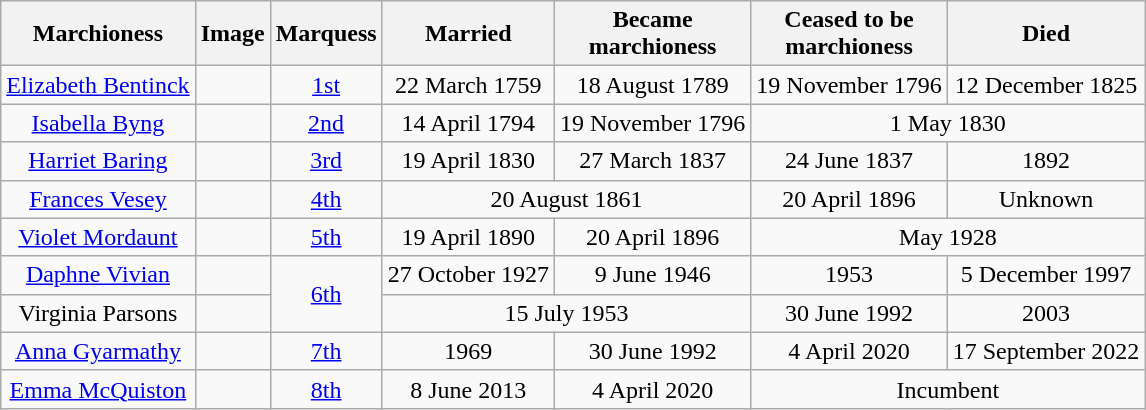<table class="wikitable" style="text-align:center">
<tr>
<th>Marchioness</th>
<th>Image</th>
<th>Marquess</th>
<th>Married</th>
<th>Became<br>marchioness</th>
<th>Ceased to be<br>marchioness</th>
<th>Died</th>
</tr>
<tr>
<td><a href='#'>Elizabeth Bentinck</a></td>
<td></td>
<td><a href='#'>1st</a></td>
<td>22 March 1759</td>
<td>18 August 1789</td>
<td>19 November 1796</td>
<td>12 December 1825</td>
</tr>
<tr>
<td><a href='#'>Isabella Byng</a></td>
<td></td>
<td><a href='#'>2nd</a></td>
<td>14 April 1794</td>
<td>19 November 1796</td>
<td colspan=2>1 May 1830</td>
</tr>
<tr>
<td><a href='#'>Harriet Baring</a></td>
<td></td>
<td><a href='#'>3rd</a></td>
<td>19 April 1830</td>
<td>27 March 1837</td>
<td>24 June 1837</td>
<td>1892</td>
</tr>
<tr>
<td><a href='#'>Frances Vesey</a></td>
<td></td>
<td><a href='#'>4th</a></td>
<td colspan=2>20 August 1861</td>
<td>20 April 1896</td>
<td>Unknown</td>
</tr>
<tr>
<td><a href='#'>Violet Mordaunt</a></td>
<td></td>
<td><a href='#'>5th</a></td>
<td>19 April 1890</td>
<td>20 April 1896</td>
<td colspan=2>May 1928</td>
</tr>
<tr>
<td><a href='#'>Daphne Vivian</a></td>
<td></td>
<td rowspan=2><a href='#'>6th</a></td>
<td>27 October 1927</td>
<td>9 June 1946</td>
<td>1953</td>
<td>5 December 1997</td>
</tr>
<tr>
<td>Virginia Parsons</td>
<td></td>
<td colspan=2>15 July 1953</td>
<td>30 June 1992</td>
<td>2003</td>
</tr>
<tr>
<td><a href='#'>Anna Gyarmathy</a></td>
<td></td>
<td><a href='#'>7th</a></td>
<td>1969</td>
<td>30 June 1992</td>
<td>4 April 2020</td>
<td>17 September 2022</td>
</tr>
<tr>
<td><a href='#'>Emma McQuiston</a></td>
<td></td>
<td><a href='#'>8th</a></td>
<td>8 June 2013</td>
<td>4 April 2020</td>
<td colspan=2>Incumbent</td>
</tr>
</table>
